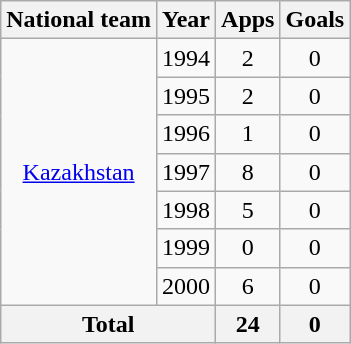<table class=wikitable style=text-align:center>
<tr>
<th>National team</th>
<th>Year</th>
<th>Apps</th>
<th>Goals</th>
</tr>
<tr>
<td rowspan=7><a href='#'>Kazakhstan</a></td>
<td>1994</td>
<td>2</td>
<td>0</td>
</tr>
<tr>
<td>1995</td>
<td>2</td>
<td>0</td>
</tr>
<tr>
<td>1996</td>
<td>1</td>
<td>0</td>
</tr>
<tr>
<td>1997</td>
<td>8</td>
<td>0</td>
</tr>
<tr>
<td>1998</td>
<td>5</td>
<td>0</td>
</tr>
<tr>
<td>1999</td>
<td>0</td>
<td>0</td>
</tr>
<tr>
<td>2000</td>
<td>6</td>
<td>0</td>
</tr>
<tr>
<th colspan=2>Total</th>
<th>24</th>
<th>0</th>
</tr>
</table>
